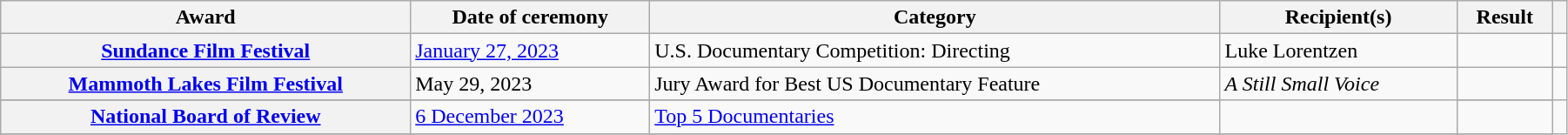<table class="wikitable sortable plainrowheaders" style="width: 95%;">
<tr>
<th scope="col">Award</th>
<th scope="col">Date of ceremony</th>
<th scope="col">Category</th>
<th scope="col">Recipient(s)</th>
<th scope="col">Result</th>
<th scope="col" class="unsortable"></th>
</tr>
<tr>
<th scope="row"><a href='#'>Sundance Film Festival</a></th>
<td><a href='#'>January 27, 2023</a></td>
<td>U.S. Documentary Competition: Directing</td>
<td>Luke Lorentzen</td>
<td></td>
<td align="center"></td>
</tr>
<tr>
<th scope="row"><a href='#'>Mammoth Lakes Film Festival</a></th>
<td>May 29, 2023</td>
<td>Jury Award for Best US Documentary Feature</td>
<td rowspan=2><em>A Still Small Voice</em></td>
<td></td>
<td align="center"></td>
</tr>
<tr>
</tr>
<tr>
<th scope="row"><a href='#'>National Board of Review</a></th>
<td><a href='#'>6 December 2023</a></td>
<td><a href='#'>Top 5 Documentaries</a></td>
<td></td>
<td align="center"></td>
</tr>
<tr>
</tr>
</table>
